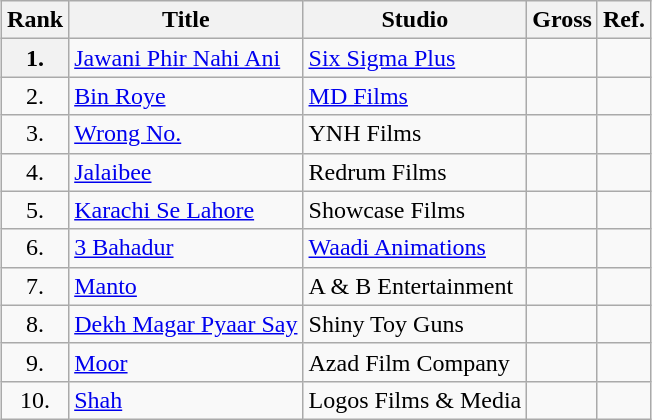<table class="wikitable sortable" style="margin:auto; margin:auto;">
<tr>
<th>Rank</th>
<th>Title</th>
<th>Studio</th>
<th>Gross</th>
<th>Ref.</th>
</tr>
<tr>
<th style="text-align:center;">1.</th>
<td><a href='#'>Jawani Phir Nahi Ani</a></td>
<td><a href='#'>Six Sigma Plus</a></td>
<td></td>
<td></td>
</tr>
<tr>
<td style="text-align:center;">2.</td>
<td><a href='#'>Bin Roye</a></td>
<td><a href='#'>MD Films</a></td>
<td></td>
<td></td>
</tr>
<tr>
<td style="text-align:center;">3.</td>
<td><a href='#'>Wrong No.</a></td>
<td>YNH Films</td>
<td></td>
<td></td>
</tr>
<tr>
<td style="text-align:center;">4.</td>
<td><a href='#'>Jalaibee</a></td>
<td>Redrum Films</td>
<td></td>
<td></td>
</tr>
<tr>
<td style="text-align:center;">5.</td>
<td><a href='#'>Karachi Se Lahore</a></td>
<td>Showcase Films</td>
<td></td>
<td></td>
</tr>
<tr>
<td style="text-align:center;">6.</td>
<td><a href='#'>3 Bahadur</a></td>
<td><a href='#'>Waadi Animations</a></td>
<td></td>
<td></td>
</tr>
<tr>
<td style="text-align:center;">7.</td>
<td><a href='#'>Manto</a></td>
<td>A & B Entertainment</td>
<td></td>
<td></td>
</tr>
<tr>
<td style="text-align:center;">8.</td>
<td><a href='#'>Dekh Magar Pyaar Say</a></td>
<td>Shiny Toy Guns</td>
<td></td>
<td></td>
</tr>
<tr>
<td style="text-align:center;">9.</td>
<td><a href='#'>Moor</a></td>
<td>Azad Film Company</td>
<td></td>
<td></td>
</tr>
<tr>
<td style="text-align:center;">10.</td>
<td><a href='#'>Shah</a></td>
<td>Logos Films & Media</td>
<td></td>
<td></td>
</tr>
</table>
